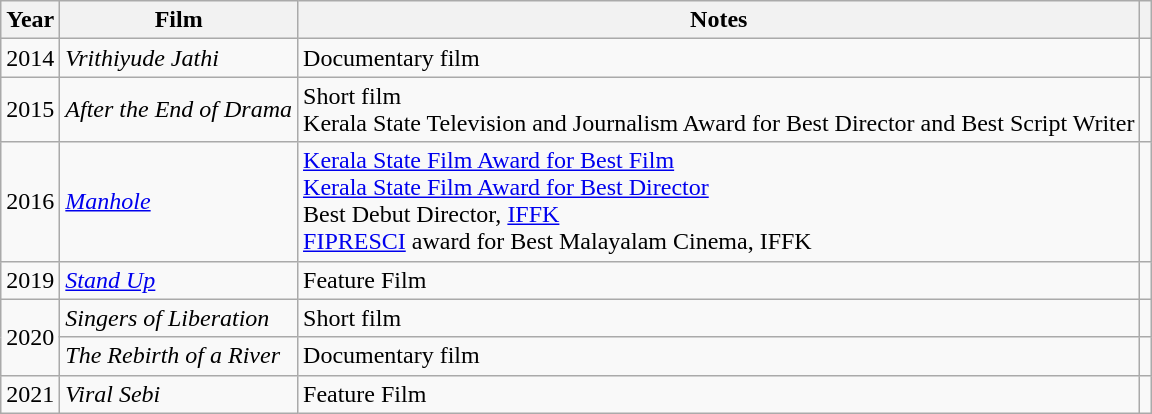<table class="wikitable sortable">
<tr>
<th>Year</th>
<th>Film</th>
<th class="unsortable">Notes</th>
<th class="unsortable"></th>
</tr>
<tr>
<td>2014</td>
<td><em>Vrithiyude Jathi</em></td>
<td>Documentary film</td>
<td></td>
</tr>
<tr>
<td>2015</td>
<td><em>After the End of Drama</em></td>
<td>Short film<br>Kerala State Television and Journalism Award for Best Director and Best Script Writer</td>
<td></td>
</tr>
<tr>
<td>2016</td>
<td><em><a href='#'>Manhole</a></em></td>
<td><a href='#'>Kerala State Film Award for Best Film</a> <br><a href='#'>Kerala State Film Award for Best Director</a><br>Best Debut Director, <a href='#'>IFFK</a><br><a href='#'>FIPRESCI</a> award for Best Malayalam Cinema, IFFK</td>
<td></td>
</tr>
<tr>
<td>2019</td>
<td><em><a href='#'>Stand Up</a></em></td>
<td>Feature Film</td>
<td></td>
</tr>
<tr>
<td rowspan="2">2020</td>
<td><em>Singers of Liberation</em></td>
<td>Short film</td>
<td></td>
</tr>
<tr>
<td><em>The Rebirth of a River</em></td>
<td>Documentary film</td>
<td></td>
</tr>
<tr>
<td>2021</td>
<td><em>Viral Sebi</em></td>
<td>Feature Film</td>
<td></td>
</tr>
</table>
